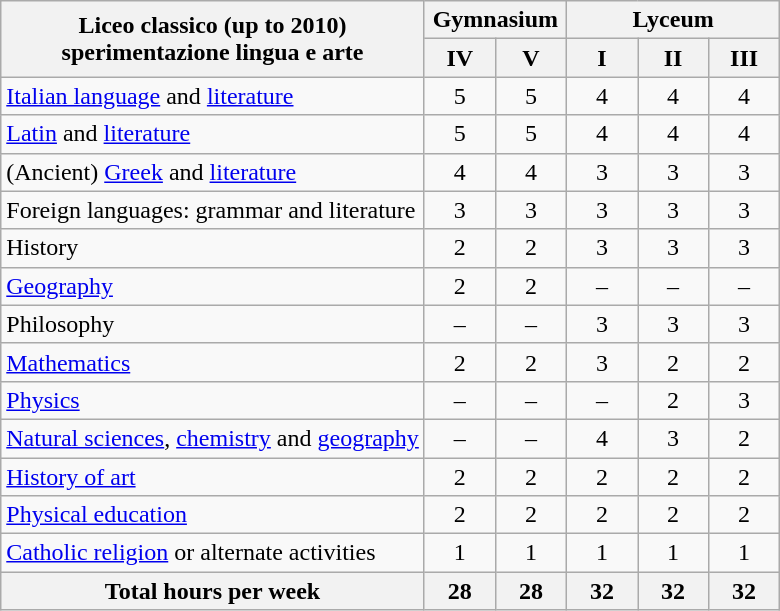<table class="wikitable">
<tr>
<th rowspan="2">Liceo classico (up to 2010)<br>sperimentazione lingua e arte</th>
<th colspan="2">Gymnasium</th>
<th colspan="3">Lyceum</th>
</tr>
<tr>
<th width="40">IV</th>
<th width="40">V</th>
<th width="40">I</th>
<th width="40">II</th>
<th width="40">III</th>
</tr>
<tr align="center">
<td align="left"><a href='#'>Italian language</a> and <a href='#'>literature</a></td>
<td>5</td>
<td>5</td>
<td>4</td>
<td>4</td>
<td>4</td>
</tr>
<tr align="center">
<td align="left"><a href='#'>Latin</a> and <a href='#'>literature</a></td>
<td>5</td>
<td>5</td>
<td>4</td>
<td>4</td>
<td>4</td>
</tr>
<tr align="center">
<td align="left">(Ancient) <a href='#'>Greek</a> and <a href='#'>literature</a></td>
<td>4</td>
<td>4</td>
<td>3</td>
<td>3</td>
<td>3</td>
</tr>
<tr align="center">
<td align="left">Foreign languages: grammar and literature</td>
<td>3</td>
<td>3</td>
<td>3</td>
<td>3</td>
<td>3</td>
</tr>
<tr align="center">
<td align="left">History</td>
<td>2</td>
<td>2</td>
<td>3</td>
<td>3</td>
<td>3</td>
</tr>
<tr align="center">
<td align="left"><a href='#'>Geography</a></td>
<td>2</td>
<td>2</td>
<td>–</td>
<td>–</td>
<td>–</td>
</tr>
<tr align="center">
<td align="left">Philosophy</td>
<td>–</td>
<td>–</td>
<td>3</td>
<td>3</td>
<td>3</td>
</tr>
<tr align="center">
<td align="left"><a href='#'>Mathematics</a></td>
<td>2</td>
<td>2</td>
<td>3</td>
<td>2</td>
<td>2</td>
</tr>
<tr align="center">
<td align="left"><a href='#'>Physics</a></td>
<td>–</td>
<td>–</td>
<td>–</td>
<td>2</td>
<td>3</td>
</tr>
<tr align="center">
<td align="left"><a href='#'>Natural sciences</a>, <a href='#'>chemistry</a> and <a href='#'>geography</a></td>
<td>–</td>
<td>–</td>
<td>4</td>
<td>3</td>
<td>2</td>
</tr>
<tr align="center">
<td align="left"><a href='#'>History of art</a></td>
<td>2</td>
<td>2</td>
<td>2</td>
<td>2</td>
<td>2</td>
</tr>
<tr align="center">
<td align="left"><a href='#'>Physical education</a></td>
<td>2</td>
<td>2</td>
<td>2</td>
<td>2</td>
<td>2</td>
</tr>
<tr align="center">
<td align="left"><a href='#'>Catholic religion</a> or alternate activities</td>
<td>1</td>
<td>1</td>
<td>1</td>
<td>1</td>
<td>1</td>
</tr>
<tr>
<th>Total hours per week</th>
<th>28</th>
<th>28</th>
<th>32</th>
<th>32</th>
<th>32</th>
</tr>
</table>
